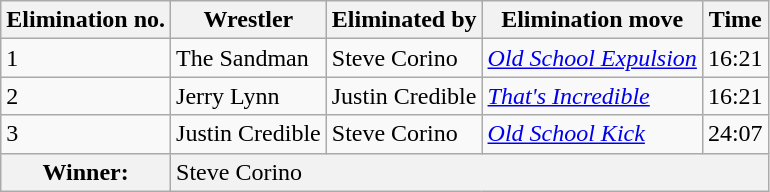<table class="wikitable">
<tr>
<th>Elimination no.</th>
<th>Wrestler</th>
<th>Eliminated by</th>
<th>Elimination move</th>
<th>Time</th>
</tr>
<tr>
<td>1</td>
<td>The Sandman</td>
<td>Steve Corino</td>
<td><em><a href='#'>Old School Expulsion</a></em></td>
<td>16:21</td>
</tr>
<tr>
<td>2</td>
<td>Jerry Lynn</td>
<td>Justin Credible</td>
<td><em><a href='#'>That's Incredible</a></em></td>
<td>16:21</td>
</tr>
<tr>
<td>3</td>
<td>Justin Credible</td>
<td>Steve Corino</td>
<td><em><a href='#'>Old School Kick</a></em></td>
<td>24:07</td>
</tr>
<tr>
<th>Winner:</th>
<td colspan="5" bgcolor="#f2f2f2">Steve Corino</td>
</tr>
</table>
